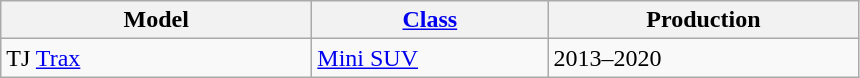<table class="wikitable">
<tr>
<th style="width:200px;">Model</th>
<th style="width:150px;"><a href='#'>Class</a></th>
<th style="width:200px;">Production</th>
</tr>
<tr>
<td valign="top">TJ <a href='#'>Trax</a></td>
<td valign="top"><a href='#'>Mini SUV</a></td>
<td valign="top">2013–2020</td>
</tr>
</table>
